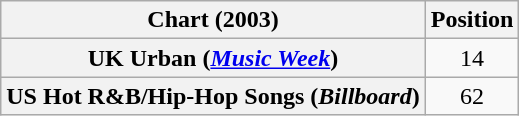<table class="wikitable plainrowheaders" style="text-align:center">
<tr>
<th scope="col">Chart (2003)</th>
<th scope="col">Position</th>
</tr>
<tr>
<th scope="row">UK Urban (<em><a href='#'>Music Week</a></em>)</th>
<td>14</td>
</tr>
<tr>
<th scope="row">US Hot R&B/Hip-Hop Songs (<em>Billboard</em>)</th>
<td>62</td>
</tr>
</table>
